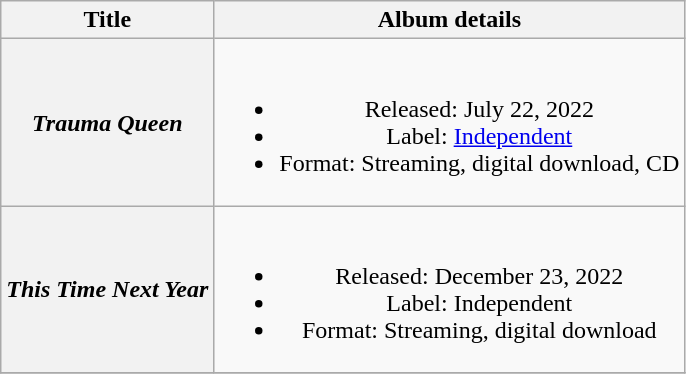<table class="wikitable plainrowheaders" style="text-align:center;">
<tr>
<th>Title</th>
<th>Album details</th>
</tr>
<tr>
<th scope="row"><em>Trauma Queen</em></th>
<td><br><ul><li>Released: July 22, 2022</li><li>Label: <a href='#'>Independent</a></li><li>Format: Streaming, digital download, CD</li></ul></td>
</tr>
<tr>
<th scope="row"><em>This Time Next Year</em></th>
<td><br><ul><li>Released: December 23, 2022</li><li>Label: Independent</li><li>Format: Streaming, digital download</li></ul></td>
</tr>
<tr>
</tr>
</table>
